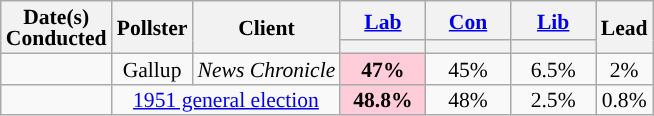<table class="wikitable sortable mw-datatable" style="text-align:center;font-size:90%;line-height:14px;">
<tr>
<th rowspan="2">Date(s)<br>Conducted</th>
<th rowspan="2">Pollster</th>
<th rowspan="2">Client</th>
<th class="unsortable" style="width:50px;"><a href='#'>Lab</a></th>
<th class="unsortable" style="width:50px;"><a href='#'>Con</a></th>
<th class="unsortable" style="width:50px;"><a href='#'>Lib</a></th>
<th rowspan="2">Lead</th>
</tr>
<tr>
<th style="background:"></th>
<th style="background:"></th>
<th style="background:"></th>
</tr>
<tr>
<td></td>
<td>Gallup</td>
<td><em>News Chronicle</em></td>
<td style="background:#FFCCDA;"><strong>47%</strong></td>
<td>45%</td>
<td>6.5%</td>
<td style="background:">2%</td>
</tr>
<tr>
<td></td>
<td colspan="2"><a href='#'>1951 general election</a></td>
<td style="background:#FFCCDA;"><strong>48.8%</strong></td>
<td>48%</td>
<td>2.5%</td>
<td style="background:">0.8%</td>
</tr>
</table>
